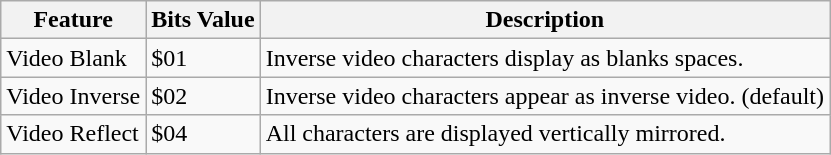<table class="wikitable">
<tr>
<th>Feature</th>
<th>Bits Value</th>
<th>Description</th>
</tr>
<tr>
<td>Video Blank</td>
<td>$01</td>
<td>Inverse video characters display as blanks spaces.</td>
</tr>
<tr>
<td>Video Inverse</td>
<td>$02</td>
<td>Inverse video characters appear as inverse video. (default)</td>
</tr>
<tr>
<td>Video Reflect</td>
<td>$04</td>
<td>All characters are displayed vertically mirrored.</td>
</tr>
</table>
